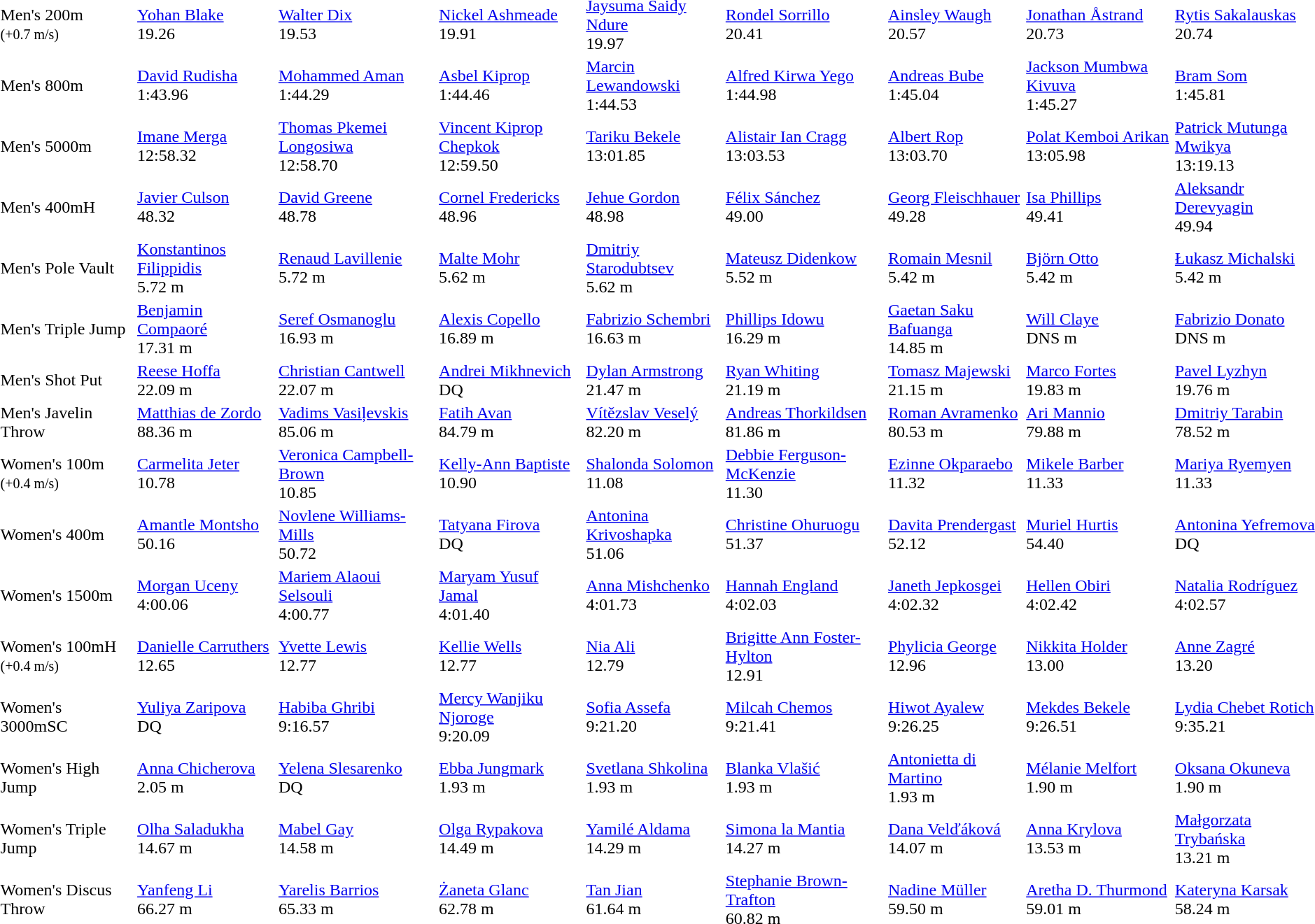<table>
<tr>
<td>Men's 200m<br><small>(+0.7 m/s)</small></td>
<td><a href='#'>Yohan Blake</a><br>  19.26</td>
<td><a href='#'>Walter Dix</a><br>  19.53</td>
<td><a href='#'>Nickel Ashmeade</a><br>  19.91</td>
<td><a href='#'>Jaysuma Saidy Ndure</a><br>  19.97</td>
<td><a href='#'>Rondel Sorrillo</a><br>  20.41</td>
<td><a href='#'>Ainsley Waugh</a><br>  20.57</td>
<td><a href='#'>Jonathan Åstrand</a><br>  20.73</td>
<td><a href='#'>Rytis Sakalauskas</a><br>  20.74</td>
</tr>
<tr>
<td>Men's 800m</td>
<td><a href='#'>David Rudisha</a><br>  1:43.96</td>
<td><a href='#'>Mohammed Aman</a><br>  1:44.29</td>
<td><a href='#'>Asbel Kiprop</a><br>  1:44.46</td>
<td><a href='#'>Marcin Lewandowski</a><br>  1:44.53</td>
<td><a href='#'>Alfred Kirwa Yego</a><br>  1:44.98</td>
<td><a href='#'>Andreas Bube</a><br>  1:45.04</td>
<td><a href='#'>Jackson Mumbwa Kivuva</a><br>  1:45.27</td>
<td><a href='#'>Bram Som</a><br>  1:45.81</td>
</tr>
<tr>
<td>Men's 5000m</td>
<td><a href='#'>Imane Merga</a><br>  12:58.32</td>
<td><a href='#'>Thomas Pkemei Longosiwa</a><br>  12:58.70</td>
<td><a href='#'>Vincent Kiprop Chepkok</a><br>  12:59.50</td>
<td><a href='#'>Tariku Bekele</a><br>  13:01.85</td>
<td><a href='#'>Alistair Ian Cragg</a><br>  13:03.53</td>
<td><a href='#'>Albert Rop</a><br>  13:03.70</td>
<td><a href='#'>Polat Kemboi Arikan</a><br>  13:05.98</td>
<td><a href='#'>Patrick Mutunga Mwikya</a><br>  13:19.13</td>
</tr>
<tr>
<td>Men's 400mH</td>
<td><a href='#'>Javier Culson</a><br>  48.32</td>
<td><a href='#'>David Greene</a><br>  48.78</td>
<td><a href='#'>Cornel Fredericks</a><br>  48.96</td>
<td><a href='#'>Jehue Gordon</a><br>  48.98</td>
<td><a href='#'>Félix Sánchez</a><br>  49.00</td>
<td><a href='#'>Georg Fleischhauer</a><br>  49.28</td>
<td><a href='#'>Isa Phillips</a><br>  49.41</td>
<td><a href='#'>Aleksandr Derevyagin</a><br>  49.94</td>
</tr>
<tr>
<td>Men's Pole Vault</td>
<td><a href='#'>Konstantinos Filippidis</a><br>  5.72 m</td>
<td><a href='#'>Renaud Lavillenie</a><br>  5.72 m</td>
<td><a href='#'>Malte Mohr</a><br>  5.62 m</td>
<td><a href='#'>Dmitriy Starodubtsev</a><br>  5.62 m</td>
<td><a href='#'>Mateusz Didenkow</a><br>  5.52 m</td>
<td><a href='#'>Romain Mesnil</a><br>  5.42 m</td>
<td><a href='#'>Björn Otto</a><br>  5.42 m</td>
<td><a href='#'>Łukasz Michalski</a><br>  5.42 m</td>
</tr>
<tr>
<td>Men's Triple Jump</td>
<td><a href='#'>Benjamin Compaoré</a><br>  17.31 m</td>
<td><a href='#'>Seref Osmanoglu</a><br>  16.93 m</td>
<td><a href='#'>Alexis Copello</a><br>  16.89 m</td>
<td><a href='#'>Fabrizio Schembri</a><br>  16.63 m</td>
<td><a href='#'>Phillips Idowu</a><br>  16.29 m</td>
<td><a href='#'>Gaetan Saku Bafuanga</a><br>  14.85 m</td>
<td><a href='#'>Will Claye</a><br>  DNS m</td>
<td><a href='#'>Fabrizio Donato</a><br>  DNS m</td>
</tr>
<tr>
<td>Men's Shot Put</td>
<td><a href='#'>Reese Hoffa</a><br>  22.09 m</td>
<td><a href='#'>Christian Cantwell</a><br>  22.07 m</td>
<td><a href='#'>Andrei Mikhnevich</a><br>  DQ</td>
<td><a href='#'>Dylan Armstrong</a><br>  21.47 m</td>
<td><a href='#'>Ryan Whiting</a><br>  21.19 m</td>
<td><a href='#'>Tomasz Majewski</a><br>  21.15 m</td>
<td><a href='#'>Marco Fortes</a><br>  19.83 m</td>
<td><a href='#'>Pavel Lyzhyn</a><br>  19.76 m</td>
</tr>
<tr>
<td>Men's Javelin Throw</td>
<td><a href='#'>Matthias de Zordo</a><br>  88.36 m</td>
<td><a href='#'>Vadims Vasiļevskis</a><br>  85.06 m</td>
<td><a href='#'>Fatih Avan</a><br>  84.79 m</td>
<td><a href='#'>Vítězslav Veselý</a><br>  82.20 m</td>
<td><a href='#'>Andreas Thorkildsen</a><br>  81.86 m</td>
<td><a href='#'>Roman Avramenko</a><br>  80.53 m</td>
<td><a href='#'>Ari Mannio</a><br>  79.88 m</td>
<td><a href='#'>Dmitriy Tarabin</a><br>  78.52 m</td>
</tr>
<tr>
<td>Women's 100m<br><small>(+0.4 m/s)</small></td>
<td><a href='#'>Carmelita Jeter</a><br>  10.78</td>
<td><a href='#'>Veronica Campbell-Brown</a><br>  10.85</td>
<td><a href='#'>Kelly-Ann Baptiste</a><br>  10.90</td>
<td><a href='#'>Shalonda Solomon</a><br>  11.08</td>
<td><a href='#'>Debbie Ferguson-McKenzie</a><br>  11.30</td>
<td><a href='#'>Ezinne Okparaebo</a><br>  11.32</td>
<td><a href='#'>Mikele Barber</a><br>  11.33</td>
<td><a href='#'>Mariya Ryemyen</a><br>  11.33</td>
</tr>
<tr>
<td>Women's 400m</td>
<td><a href='#'>Amantle Montsho</a><br>  50.16</td>
<td><a href='#'>Novlene Williams-Mills</a><br>  50.72</td>
<td><a href='#'>Tatyana Firova</a><br>  DQ</td>
<td><a href='#'>Antonina Krivoshapka</a><br>  51.06</td>
<td><a href='#'>Christine Ohuruogu</a><br>  51.37</td>
<td><a href='#'>Davita Prendergast</a><br>  52.12</td>
<td><a href='#'>Muriel Hurtis</a><br>  54.40</td>
<td><a href='#'>Antonina Yefremova</a><br>  DQ</td>
</tr>
<tr>
<td>Women's 1500m</td>
<td><a href='#'>Morgan Uceny</a><br>  4:00.06</td>
<td><a href='#'>Mariem Alaoui Selsouli</a><br>  4:00.77</td>
<td><a href='#'>Maryam Yusuf Jamal</a><br>  4:01.40</td>
<td><a href='#'>Anna Mishchenko</a><br>  4:01.73</td>
<td><a href='#'>Hannah England</a><br>  4:02.03</td>
<td><a href='#'>Janeth Jepkosgei</a><br>  4:02.32</td>
<td><a href='#'>Hellen Obiri</a><br>  4:02.42</td>
<td><a href='#'>Natalia Rodríguez</a><br>  4:02.57</td>
</tr>
<tr>
<td>Women's 100mH<br><small>(+0.4 m/s)</small></td>
<td><a href='#'>Danielle Carruthers</a><br>  12.65</td>
<td><a href='#'>Yvette Lewis</a><br>  12.77</td>
<td><a href='#'>Kellie Wells</a><br>  12.77</td>
<td><a href='#'>Nia Ali</a><br>  12.79</td>
<td><a href='#'>Brigitte Ann Foster-Hylton</a><br>  12.91</td>
<td><a href='#'>Phylicia George</a><br>  12.96</td>
<td><a href='#'>Nikkita Holder</a><br>  13.00</td>
<td><a href='#'>Anne Zagré</a><br>  13.20</td>
</tr>
<tr>
<td>Women's 3000mSC</td>
<td><a href='#'>Yuliya Zaripova</a><br>  DQ</td>
<td><a href='#'>Habiba Ghribi</a><br>  9:16.57</td>
<td><a href='#'>Mercy Wanjiku Njoroge</a><br>  9:20.09</td>
<td><a href='#'>Sofia Assefa</a><br>  9:21.20</td>
<td><a href='#'>Milcah Chemos</a><br>  9:21.41</td>
<td><a href='#'>Hiwot Ayalew</a><br>  9:26.25</td>
<td><a href='#'>Mekdes Bekele</a><br>  9:26.51</td>
<td><a href='#'>Lydia Chebet Rotich</a><br>  9:35.21</td>
</tr>
<tr>
<td>Women's High Jump</td>
<td><a href='#'>Anna Chicherova</a><br>  2.05 m</td>
<td><a href='#'>Yelena Slesarenko</a><br>  DQ</td>
<td><a href='#'>Ebba Jungmark</a><br>  1.93 m</td>
<td><a href='#'>Svetlana Shkolina</a><br>  1.93 m</td>
<td><a href='#'>Blanka Vlašić</a><br>  1.93 m</td>
<td><a href='#'>Antonietta di Martino</a><br>  1.93 m</td>
<td><a href='#'>Mélanie Melfort</a><br>  1.90 m</td>
<td><a href='#'>Oksana Okuneva</a><br>  1.90 m</td>
</tr>
<tr>
<td>Women's Triple Jump</td>
<td><a href='#'>Olha Saladukha</a><br>  14.67 m</td>
<td><a href='#'>Mabel Gay</a><br>  14.58 m</td>
<td><a href='#'>Olga Rypakova</a><br>  14.49 m</td>
<td><a href='#'>Yamilé Aldama</a><br>  14.29 m</td>
<td><a href='#'>Simona la Mantia</a><br>  14.27 m</td>
<td><a href='#'>Dana Velďáková</a><br>  14.07 m</td>
<td><a href='#'>Anna Krylova</a><br>  13.53 m</td>
<td><a href='#'>Małgorzata Trybańska</a><br>  13.21 m</td>
</tr>
<tr>
<td>Women's Discus Throw</td>
<td><a href='#'>Yanfeng Li</a><br>  66.27 m</td>
<td><a href='#'>Yarelis Barrios</a><br>  65.33 m</td>
<td><a href='#'>Żaneta Glanc</a><br>  62.78 m</td>
<td><a href='#'>Tan Jian</a><br>  61.64 m</td>
<td><a href='#'>Stephanie Brown-Trafton</a><br>  60.82 m</td>
<td><a href='#'>Nadine Müller</a><br>  59.50 m</td>
<td><a href='#'>Aretha D. Thurmond</a><br>  59.01 m</td>
<td><a href='#'>Kateryna Karsak</a><br>  58.24 m</td>
</tr>
</table>
